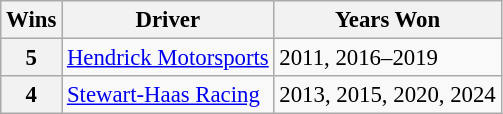<table class="wikitable" style="font-size: 95%;">
<tr>
<th>Wins</th>
<th>Driver</th>
<th>Years Won</th>
</tr>
<tr>
<th>5</th>
<td><a href='#'>Hendrick Motorsports</a></td>
<td>2011, 2016–2019</td>
</tr>
<tr>
<th>4</th>
<td><a href='#'>Stewart-Haas Racing</a></td>
<td>2013, 2015, 2020, 2024</td>
</tr>
</table>
